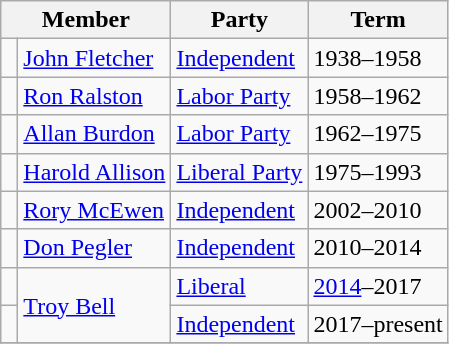<table class="wikitable">
<tr>
<th colspan="2">Member</th>
<th>Party</th>
<th>Term</th>
</tr>
<tr>
<td> </td>
<td><a href='#'>John Fletcher</a></td>
<td><a href='#'>Independent</a></td>
<td>1938–1958</td>
</tr>
<tr>
<td> </td>
<td><a href='#'>Ron Ralston</a></td>
<td><a href='#'>Labor Party</a></td>
<td>1958–1962</td>
</tr>
<tr>
<td> </td>
<td><a href='#'>Allan Burdon</a></td>
<td><a href='#'>Labor Party</a></td>
<td>1962–1975</td>
</tr>
<tr>
<td> </td>
<td><a href='#'>Harold Allison</a></td>
<td><a href='#'>Liberal Party</a></td>
<td>1975–1993</td>
</tr>
<tr>
<td> </td>
<td><a href='#'>Rory McEwen</a></td>
<td><a href='#'>Independent</a></td>
<td>2002–2010</td>
</tr>
<tr>
<td> </td>
<td><a href='#'>Don Pegler</a></td>
<td><a href='#'>Independent</a></td>
<td>2010–2014</td>
</tr>
<tr>
<td> </td>
<td rowspan=2><a href='#'>Troy Bell</a></td>
<td><a href='#'>Liberal</a></td>
<td><a href='#'>2014</a>–2017</td>
</tr>
<tr>
<td> </td>
<td><a href='#'>Independent</a></td>
<td>2017–present</td>
</tr>
<tr>
</tr>
</table>
